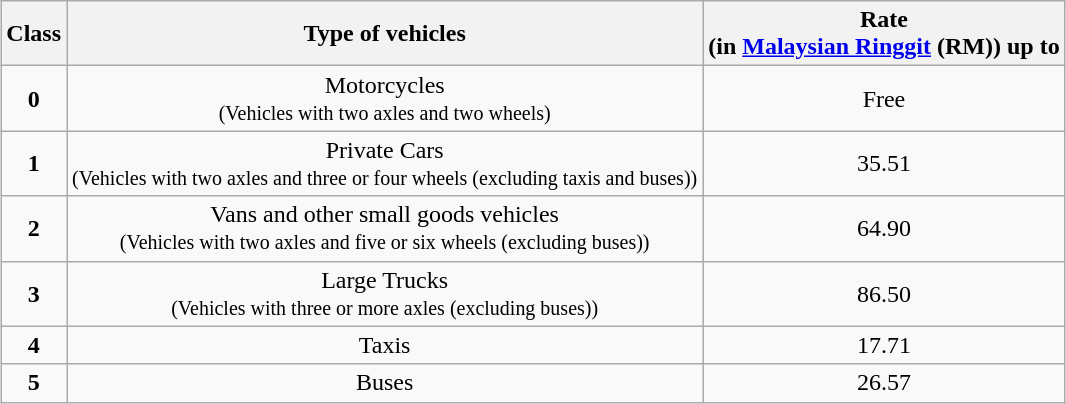<table class=wikitable style="margin:0 auto;text-align:center">
<tr>
<th>Class</th>
<th>Type of vehicles</th>
<th>Rate<br>(in <a href='#'>Malaysian Ringgit</a> (RM)) up to</th>
</tr>
<tr>
<td><strong>0</strong></td>
<td>Motorcycles<br><small>(Vehicles with two axles and two wheels)</small></td>
<td>Free</td>
</tr>
<tr>
<td><strong>1</strong></td>
<td>Private Cars<br><small>(Vehicles with two axles and three or four wheels (excluding taxis and buses))</small></td>
<td>35.51</td>
</tr>
<tr>
<td><strong>2</strong></td>
<td>Vans and other small goods vehicles<br><small>(Vehicles with two axles and five or six wheels (excluding buses))</small></td>
<td>64.90</td>
</tr>
<tr>
<td><strong>3</strong></td>
<td>Large Trucks<br><small>(Vehicles with three or more axles (excluding buses))</small></td>
<td>86.50</td>
</tr>
<tr>
<td><strong>4</strong></td>
<td>Taxis</td>
<td>17.71</td>
</tr>
<tr>
<td><strong>5</strong></td>
<td>Buses</td>
<td>26.57</td>
</tr>
</table>
